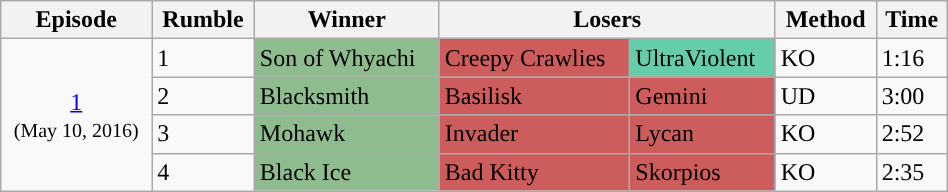<table class="wikitable plainrowheaders" style="width:50%">
<tr>
<th>Episode</th>
<th>Rumble</th>
<th>Winner</th>
<th colspan="2">Losers</th>
<th>Method</th>
<th>Time</th>
</tr>
<tr>
<td style="text-align:center;" rowspan="4"><a href='#'>1</a><br><small>(May 10, 2016)</small></td>
<td>1</td>
<td style="background:DarkSeaGreen;">Son of Whyachi</td>
<td style="background:IndianRed;">Creepy Crawlies</td>
<td style="background:MediumAquamarine;">UltraViolent</td>
<td>KO</td>
<td>1:16</td>
</tr>
<tr>
<td>2</td>
<td style="background:DarkSeaGreen;">Blacksmith</td>
<td style="background:IndianRed;">Basilisk</td>
<td style="background:IndianRed;">Gemini</td>
<td>UD</td>
<td>3:00</td>
</tr>
<tr>
<td>3</td>
<td style="background:DarkSeaGreen;">Mohawk</td>
<td style="background:IndianRed;">Invader</td>
<td style="background:IndianRed;">Lycan</td>
<td>KO</td>
<td>2:52</td>
</tr>
<tr>
<td>4</td>
<td style="background:DarkSeaGreen;">Black Ice</td>
<td style="background:IndianRed;">Bad Kitty</td>
<td style="background:IndianRed;">Skorpios</td>
<td>KO</td>
<td>2:35</td>
</tr>
</table>
